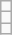<table class="wikitable">
<tr>
<td></td>
</tr>
<tr>
<td></td>
</tr>
<tr>
<td></td>
</tr>
</table>
